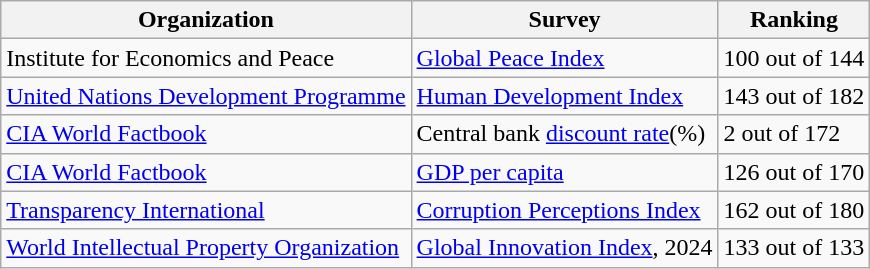<table class="wikitable">
<tr>
<th>Organization</th>
<th>Survey</th>
<th>Ranking</th>
</tr>
<tr>
<td>Institute for Economics and Peace </td>
<td><a href='#'>Global Peace Index</a></td>
<td>100 out of 144</td>
</tr>
<tr>
<td><a href='#'>United Nations Development Programme</a></td>
<td><a href='#'>Human Development Index</a></td>
<td>143 out of 182</td>
</tr>
<tr>
<td><a href='#'>CIA World Factbook</a></td>
<td>Central bank <a href='#'>discount rate</a>(%)</td>
<td>2 out of 172</td>
</tr>
<tr>
<td><a href='#'>CIA World Factbook</a></td>
<td><a href='#'>GDP per capita</a></td>
<td>126 out of 170</td>
</tr>
<tr>
<td><a href='#'>Transparency International</a></td>
<td><a href='#'>Corruption Perceptions Index</a></td>
<td>162 out of 180</td>
</tr>
<tr>
<td><a href='#'>World Intellectual Property Organization</a></td>
<td><a href='#'>Global Innovation Index</a>, 2024</td>
<td>133 out of 133</td>
</tr>
</table>
